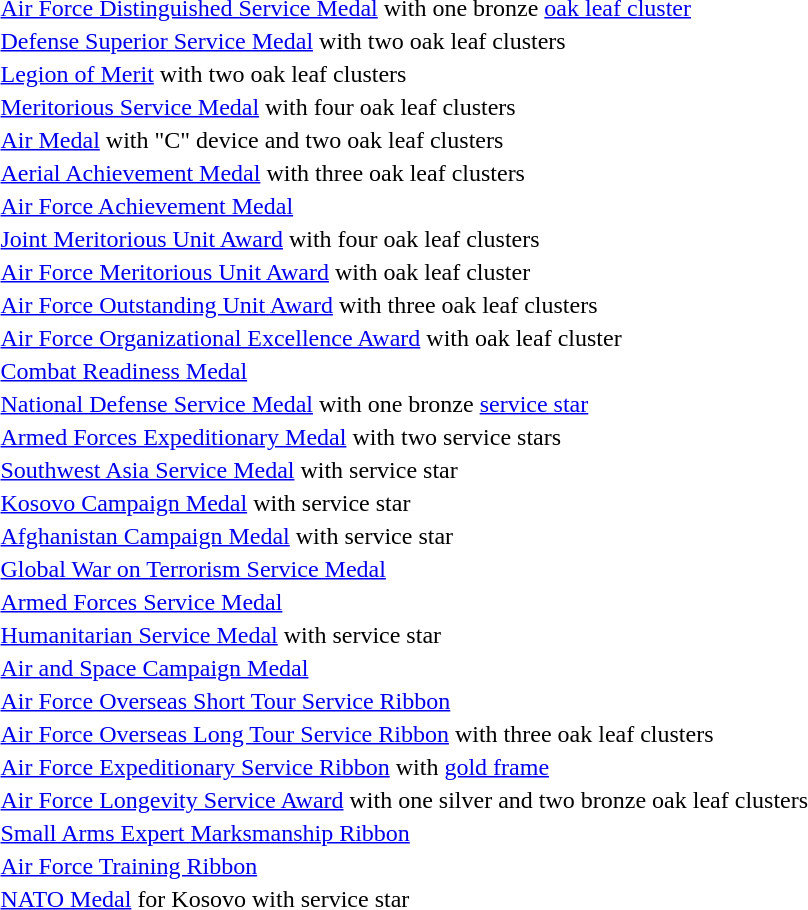<table>
<tr>
<td></td>
<td><a href='#'>Air Force Distinguished Service Medal</a> with one bronze <a href='#'>oak leaf cluster</a></td>
</tr>
<tr>
<td><span></span><span></span></td>
<td><a href='#'>Defense Superior Service Medal</a> with two oak leaf clusters</td>
</tr>
<tr>
<td><span></span><span></span></td>
<td><a href='#'>Legion of Merit</a> with two oak leaf clusters</td>
</tr>
<tr>
<td><span></span><span></span><span></span><span></span></td>
<td><a href='#'>Meritorious Service Medal</a> with four oak leaf clusters</td>
</tr>
<tr>
<td><span></span><span></span><span></span></td>
<td><a href='#'>Air Medal</a> with "C" device and two oak leaf clusters</td>
</tr>
<tr>
<td><span></span><span></span><span></span></td>
<td><a href='#'>Aerial Achievement Medal</a> with three oak leaf clusters</td>
</tr>
<tr>
<td></td>
<td><a href='#'>Air Force Achievement Medal</a></td>
</tr>
<tr>
<td><span></span><span></span><span></span><span></span></td>
<td><a href='#'>Joint Meritorious Unit Award</a> with four oak leaf clusters</td>
</tr>
<tr>
<td></td>
<td><a href='#'>Air Force Meritorious Unit Award</a> with oak leaf cluster</td>
</tr>
<tr>
<td><span></span><span></span><span></span></td>
<td><a href='#'>Air Force Outstanding Unit Award</a> with three oak leaf clusters</td>
</tr>
<tr>
<td></td>
<td><a href='#'>Air Force Organizational Excellence Award</a> with oak leaf cluster</td>
</tr>
<tr>
<td></td>
<td><a href='#'>Combat Readiness Medal</a></td>
</tr>
<tr>
<td></td>
<td><a href='#'>National Defense Service Medal</a> with one bronze <a href='#'>service star</a></td>
</tr>
<tr>
<td><span></span><span></span></td>
<td><a href='#'>Armed Forces Expeditionary Medal</a> with two service stars</td>
</tr>
<tr>
<td></td>
<td><a href='#'>Southwest Asia Service Medal</a> with service star</td>
</tr>
<tr>
<td></td>
<td><a href='#'>Kosovo Campaign Medal</a> with service star</td>
</tr>
<tr>
<td></td>
<td><a href='#'>Afghanistan Campaign Medal</a> with service star</td>
</tr>
<tr>
<td></td>
<td><a href='#'>Global War on Terrorism Service Medal</a></td>
</tr>
<tr>
<td></td>
<td><a href='#'>Armed Forces Service Medal</a></td>
</tr>
<tr>
<td></td>
<td><a href='#'>Humanitarian Service Medal</a> with service star</td>
</tr>
<tr>
<td></td>
<td><a href='#'>Air and Space Campaign Medal</a></td>
</tr>
<tr>
<td></td>
<td><a href='#'>Air Force Overseas Short Tour Service Ribbon</a></td>
</tr>
<tr>
<td><span></span><span></span><span></span></td>
<td><a href='#'>Air Force Overseas Long Tour Service Ribbon</a> with three oak leaf clusters</td>
</tr>
<tr>
<td></td>
<td><a href='#'>Air Force Expeditionary Service Ribbon</a> with <a href='#'>gold frame</a></td>
</tr>
<tr>
<td><span></span><span></span><span></span></td>
<td><a href='#'>Air Force Longevity Service Award</a> with one silver and two bronze oak leaf clusters</td>
</tr>
<tr>
<td></td>
<td><a href='#'>Small Arms Expert Marksmanship Ribbon</a></td>
</tr>
<tr>
<td></td>
<td><a href='#'>Air Force Training Ribbon</a></td>
</tr>
<tr>
<td></td>
<td><a href='#'>NATO Medal</a> for Kosovo with service star</td>
</tr>
</table>
